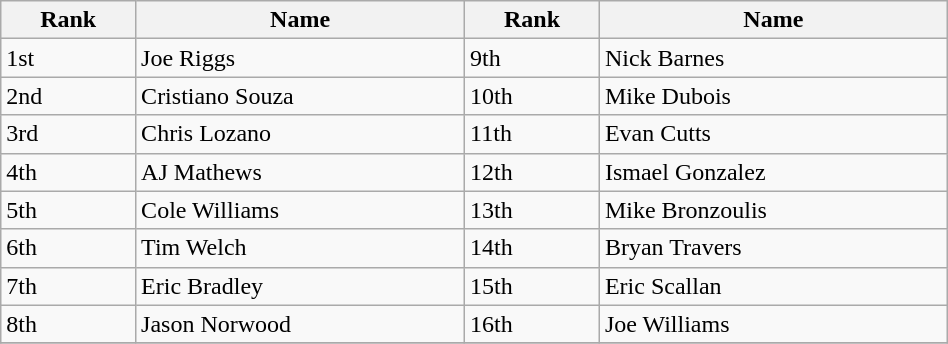<table class="wikitable" width=50%>
<tr>
<th>Rank</th>
<th>Name</th>
<th>Rank</th>
<th>Name</th>
</tr>
<tr>
<td>1st</td>
<td> Joe Riggs</td>
<td>9th</td>
<td> Nick Barnes</td>
</tr>
<tr>
<td>2nd</td>
<td> Cristiano Souza</td>
<td>10th</td>
<td> Mike Dubois</td>
</tr>
<tr>
<td>3rd</td>
<td> Chris Lozano</td>
<td>11th</td>
<td> Evan Cutts</td>
</tr>
<tr>
<td>4th</td>
<td> AJ Mathews</td>
<td>12th</td>
<td> Ismael Gonzalez</td>
</tr>
<tr>
<td>5th</td>
<td> Cole Williams</td>
<td>13th</td>
<td> Mike Bronzoulis</td>
</tr>
<tr>
<td>6th</td>
<td> Tim Welch</td>
<td>14th</td>
<td> Bryan Travers</td>
</tr>
<tr>
<td>7th</td>
<td> Eric Bradley</td>
<td>15th</td>
<td> Eric Scallan</td>
</tr>
<tr>
<td>8th</td>
<td> Jason Norwood</td>
<td>16th</td>
<td> Joe Williams</td>
</tr>
<tr>
</tr>
</table>
